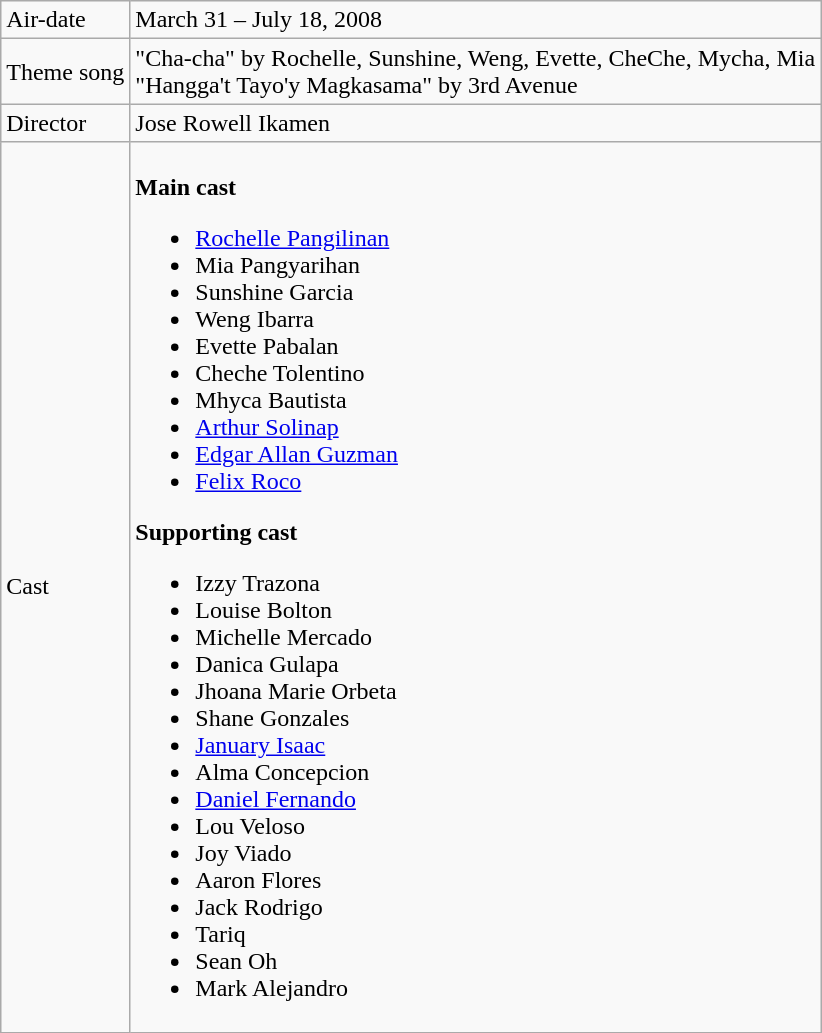<table class="wikitable">
<tr>
<td>Air-date</td>
<td>March 31 – July 18, 2008</td>
</tr>
<tr>
<td>Theme song</td>
<td>"Cha-cha" by Rochelle, Sunshine, Weng, Evette, CheChe, Mycha, Mia <br> "Hangga't Tayo'y Magkasama" by 3rd Avenue</td>
</tr>
<tr>
<td>Director</td>
<td>Jose Rowell Ikamen</td>
</tr>
<tr>
<td>Cast</td>
<td><br><strong>Main cast</strong><ul><li><a href='#'>Rochelle Pangilinan</a></li><li>Mia Pangyarihan</li><li>Sunshine Garcia</li><li>Weng Ibarra</li><li>Evette Pabalan</li><li>Cheche Tolentino</li><li>Mhyca Bautista</li><li><a href='#'>Arthur Solinap</a></li><li><a href='#'>Edgar Allan Guzman</a></li><li><a href='#'>Felix Roco</a></li></ul><strong>Supporting cast</strong><ul><li>Izzy Trazona</li><li>Louise Bolton</li><li>Michelle Mercado</li><li>Danica Gulapa</li><li>Jhoana Marie Orbeta</li><li>Shane Gonzales</li><li><a href='#'>January Isaac</a></li><li>Alma Concepcion</li><li><a href='#'>Daniel Fernando</a></li><li>Lou Veloso</li><li>Joy Viado</li><li>Aaron Flores</li><li>Jack Rodrigo</li><li>Tariq</li><li>Sean Oh</li><li>Mark Alejandro</li></ul></td>
</tr>
</table>
